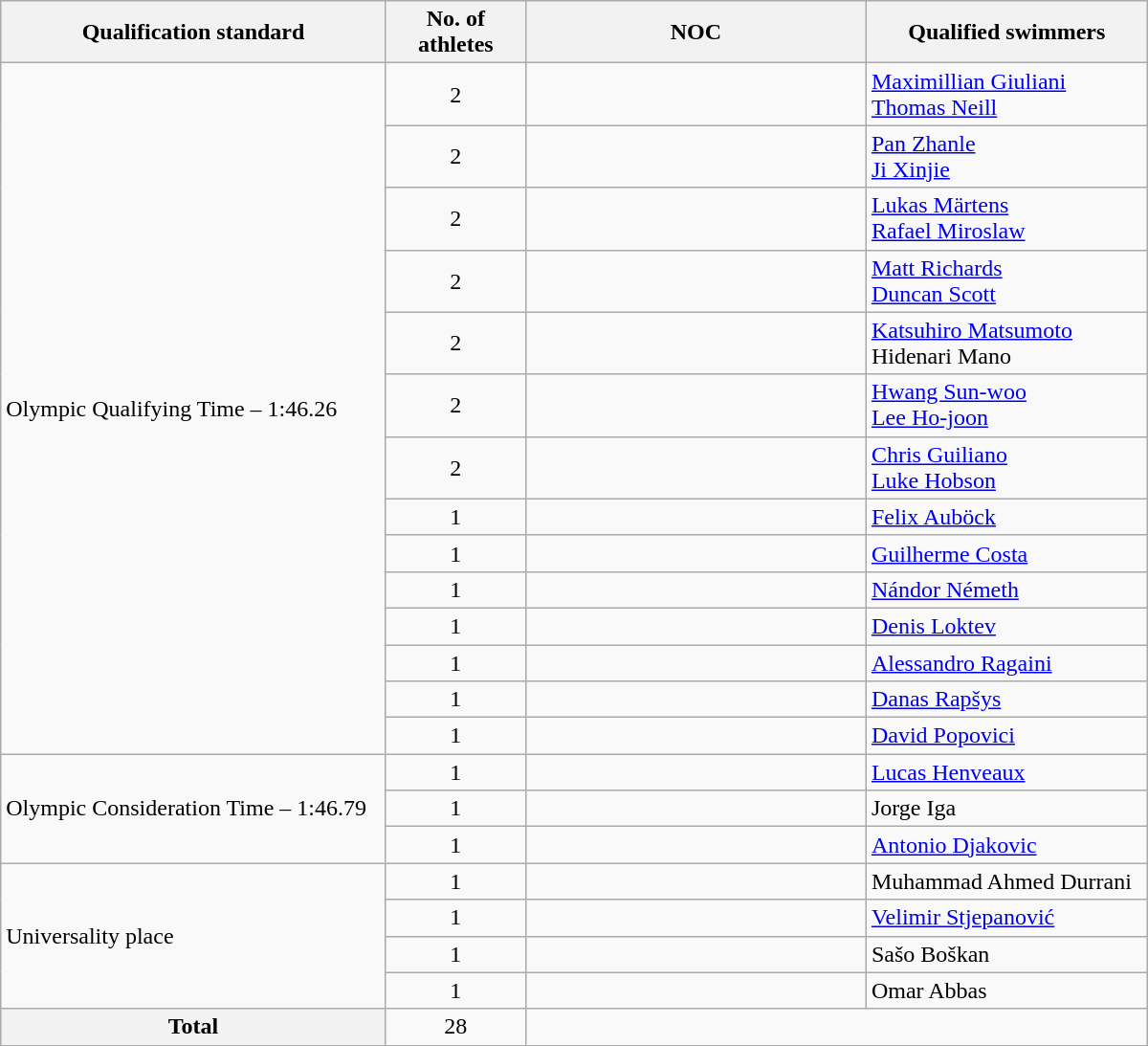<table class=wikitable style="text-align:left" width=800>
<tr>
<th scope="col">Qualification standard</th>
<th scope="col" width =90>No. of athletes</th>
<th scope="col" width =230>NOC</th>
<th scope="col">Qualified swimmers</th>
</tr>
<tr>
<td rowspan=14>Olympic Qualifying Time – 1:46.26</td>
<td align=center>2</td>
<td></td>
<td><a href='#'>Maximillian Giuliani</a><br><a href='#'>Thomas Neill</a></td>
</tr>
<tr>
<td align=center>2</td>
<td></td>
<td><a href='#'>Pan Zhanle</a><br><a href='#'>Ji Xinjie</a></td>
</tr>
<tr>
<td align=center>2</td>
<td></td>
<td><a href='#'>Lukas Märtens</a><br><a href='#'>Rafael Miroslaw</a></td>
</tr>
<tr>
<td align=center>2</td>
<td></td>
<td><a href='#'>Matt Richards</a><br><a href='#'>Duncan Scott</a></td>
</tr>
<tr>
<td align=center>2</td>
<td></td>
<td><a href='#'>Katsuhiro Matsumoto</a><br>Hidenari Mano</td>
</tr>
<tr>
<td align=center>2</td>
<td></td>
<td><a href='#'>Hwang Sun-woo</a><br><a href='#'>Lee Ho-joon</a></td>
</tr>
<tr>
<td align=center>2</td>
<td></td>
<td><a href='#'>Chris Guiliano</a><br><a href='#'>Luke Hobson</a></td>
</tr>
<tr>
<td align=center>1</td>
<td></td>
<td><a href='#'>Felix Auböck</a></td>
</tr>
<tr>
<td align=center>1</td>
<td></td>
<td><a href='#'>Guilherme Costa</a></td>
</tr>
<tr>
<td align=center>1</td>
<td></td>
<td><a href='#'>Nándor Németh</a></td>
</tr>
<tr>
<td align=center>1</td>
<td></td>
<td><a href='#'>Denis Loktev</a></td>
</tr>
<tr>
<td align=center>1</td>
<td></td>
<td><a href='#'>Alessandro Ragaini</a></td>
</tr>
<tr>
<td align=center>1</td>
<td></td>
<td><a href='#'>Danas Rapšys</a></td>
</tr>
<tr>
<td align=center>1</td>
<td></td>
<td><a href='#'>David Popovici</a></td>
</tr>
<tr>
<td rowspan=3>Olympic Consideration Time – 1:46.79</td>
<td align=center>1</td>
<td></td>
<td><a href='#'>Lucas Henveaux</a></td>
</tr>
<tr>
<td align=center>1</td>
<td></td>
<td>Jorge Iga</td>
</tr>
<tr>
<td align=center>1</td>
<td></td>
<td><a href='#'>Antonio Djakovic</a></td>
</tr>
<tr>
<td rowspan=4>Universality place</td>
<td align=center>1</td>
<td></td>
<td>Muhammad Ahmed Durrani</td>
</tr>
<tr>
<td align=center>1</td>
<td></td>
<td><a href='#'>Velimir Stjepanović</a></td>
</tr>
<tr>
<td align=center>1</td>
<td></td>
<td>Sašo Boškan</td>
</tr>
<tr>
<td align=center>1</td>
<td></td>
<td>Omar Abbas</td>
</tr>
<tr>
<th scope="row">Total</th>
<td align=center>28</td>
<td colspan=2></td>
</tr>
</table>
